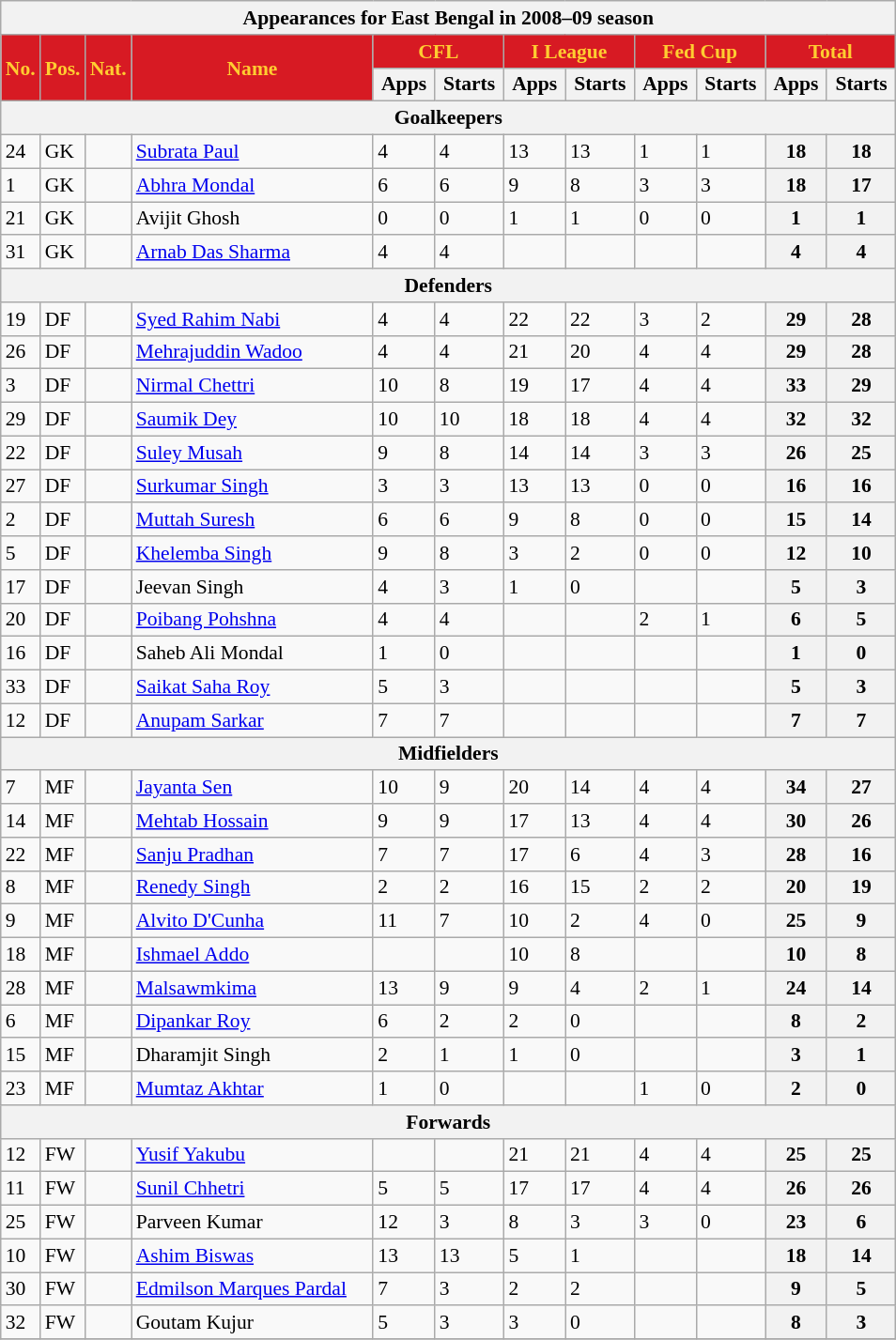<table class="wikitable" style="text-align:left; font-size:90%;">
<tr>
<th colspan="12">Appearances for East Bengal in 2008–09 season</th>
</tr>
<tr>
<th style="background:#d71a23; color:#ffcd31; text-align:center;" rowspan="2">No.</th>
<th style="background:#d71a23; color:#ffcd31; text-align:center;" rowspan="2">Pos.</th>
<th style="background:#d71a23; color:#ffcd31; text-align:center;" rowspan="2">Nat.</th>
<th style="background:#d71a23; color:#ffcd31; text-align:center; width:165px;" rowspan="2">Name</th>
<th style="background:#d71a23; color:#ffcd31; text-align:center; width:86px;" colspan="2">CFL</th>
<th style="background:#d71a23; color:#ffcd31; text-align:center; width:86px;" colspan="2">I League</th>
<th style="background:#d71a23; color:#ffcd31; text-align:center; width:86px;" colspan="2">Fed Cup</th>
<th style="background:#d71a23; color:#ffcd31; text-align:center; width:86px;" colspan="2">Total</th>
</tr>
<tr>
<th>Apps</th>
<th>Starts</th>
<th>Apps</th>
<th>Starts</th>
<th>Apps</th>
<th>Starts</th>
<th>Apps</th>
<th>Starts</th>
</tr>
<tr>
<th colspan="12">Goalkeepers</th>
</tr>
<tr>
<td>24</td>
<td>GK</td>
<td></td>
<td><a href='#'>Subrata Paul</a></td>
<td>4</td>
<td>4</td>
<td>13</td>
<td>13</td>
<td>1</td>
<td>1</td>
<th>18</th>
<th>18</th>
</tr>
<tr>
<td>1</td>
<td>GK</td>
<td></td>
<td><a href='#'>Abhra Mondal</a></td>
<td>6</td>
<td>6</td>
<td>9</td>
<td>8</td>
<td>3</td>
<td>3</td>
<th>18</th>
<th>17</th>
</tr>
<tr>
<td>21</td>
<td>GK</td>
<td></td>
<td>Avijit Ghosh</td>
<td>0</td>
<td>0</td>
<td>1</td>
<td>1</td>
<td>0</td>
<td>0</td>
<th>1</th>
<th>1</th>
</tr>
<tr>
<td>31</td>
<td>GK</td>
<td></td>
<td><a href='#'>Arnab Das Sharma</a></td>
<td>4</td>
<td>4</td>
<td></td>
<td></td>
<td></td>
<td></td>
<th>4</th>
<th>4</th>
</tr>
<tr>
<th colspan="12">Defenders</th>
</tr>
<tr>
<td>19</td>
<td>DF</td>
<td></td>
<td><a href='#'>Syed Rahim Nabi</a></td>
<td>4</td>
<td>4</td>
<td>22</td>
<td>22</td>
<td>3</td>
<td>2</td>
<th>29</th>
<th>28</th>
</tr>
<tr>
<td>26</td>
<td>DF</td>
<td></td>
<td><a href='#'>Mehrajuddin Wadoo</a></td>
<td>4</td>
<td>4</td>
<td>21</td>
<td>20</td>
<td>4</td>
<td>4</td>
<th>29</th>
<th>28</th>
</tr>
<tr>
<td>3</td>
<td>DF</td>
<td></td>
<td><a href='#'>Nirmal Chettri</a></td>
<td>10</td>
<td>8</td>
<td>19</td>
<td>17</td>
<td>4</td>
<td>4</td>
<th>33</th>
<th>29</th>
</tr>
<tr>
<td>29</td>
<td>DF</td>
<td></td>
<td><a href='#'>Saumik Dey</a></td>
<td>10</td>
<td>10</td>
<td>18</td>
<td>18</td>
<td>4</td>
<td>4</td>
<th>32</th>
<th>32</th>
</tr>
<tr>
<td>22</td>
<td>DF</td>
<td></td>
<td><a href='#'>Suley Musah</a></td>
<td>9</td>
<td>8</td>
<td>14</td>
<td>14</td>
<td>3</td>
<td>3</td>
<th>26</th>
<th>25</th>
</tr>
<tr>
<td>27</td>
<td>DF</td>
<td></td>
<td><a href='#'>Surkumar Singh</a></td>
<td>3</td>
<td>3</td>
<td>13</td>
<td>13</td>
<td>0</td>
<td>0</td>
<th>16</th>
<th>16</th>
</tr>
<tr>
<td>2</td>
<td>DF</td>
<td></td>
<td><a href='#'>Muttah Suresh</a></td>
<td>6</td>
<td>6</td>
<td>9</td>
<td>8</td>
<td>0</td>
<td>0</td>
<th>15</th>
<th>14</th>
</tr>
<tr>
<td>5</td>
<td>DF</td>
<td></td>
<td><a href='#'>Khelemba Singh</a></td>
<td>9</td>
<td>8</td>
<td>3</td>
<td>2</td>
<td>0</td>
<td>0</td>
<th>12</th>
<th>10</th>
</tr>
<tr>
<td>17</td>
<td>DF</td>
<td></td>
<td>Jeevan Singh</td>
<td>4</td>
<td>3</td>
<td>1</td>
<td>0</td>
<td></td>
<td></td>
<th>5</th>
<th>3</th>
</tr>
<tr>
<td>20</td>
<td>DF</td>
<td></td>
<td><a href='#'>Poibang Pohshna</a></td>
<td>4</td>
<td>4</td>
<td></td>
<td></td>
<td>2</td>
<td>1</td>
<th>6</th>
<th>5</th>
</tr>
<tr>
<td>16</td>
<td>DF</td>
<td></td>
<td>Saheb Ali Mondal</td>
<td>1</td>
<td>0</td>
<td></td>
<td></td>
<td></td>
<td></td>
<th>1</th>
<th>0</th>
</tr>
<tr>
<td>33</td>
<td>DF</td>
<td></td>
<td><a href='#'>Saikat Saha Roy</a></td>
<td>5</td>
<td>3</td>
<td></td>
<td></td>
<td></td>
<td></td>
<th>5</th>
<th>3</th>
</tr>
<tr>
<td>12</td>
<td>DF</td>
<td></td>
<td><a href='#'>Anupam Sarkar</a></td>
<td>7</td>
<td>7</td>
<td></td>
<td></td>
<td></td>
<td></td>
<th>7</th>
<th>7</th>
</tr>
<tr>
<th colspan="12">Midfielders</th>
</tr>
<tr>
<td>7</td>
<td>MF</td>
<td></td>
<td><a href='#'>Jayanta Sen</a></td>
<td>10</td>
<td>9</td>
<td>20</td>
<td>14</td>
<td>4</td>
<td>4</td>
<th>34</th>
<th>27</th>
</tr>
<tr>
<td>14</td>
<td>MF</td>
<td></td>
<td><a href='#'>Mehtab Hossain</a></td>
<td>9</td>
<td>9</td>
<td>17</td>
<td>13</td>
<td>4</td>
<td>4</td>
<th>30</th>
<th>26</th>
</tr>
<tr>
<td>22</td>
<td>MF</td>
<td></td>
<td><a href='#'>Sanju Pradhan</a></td>
<td>7</td>
<td>7</td>
<td>17</td>
<td>6</td>
<td>4</td>
<td>3</td>
<th>28</th>
<th>16</th>
</tr>
<tr>
<td>8</td>
<td>MF</td>
<td></td>
<td><a href='#'>Renedy Singh</a></td>
<td>2</td>
<td>2</td>
<td>16</td>
<td>15</td>
<td>2</td>
<td>2</td>
<th>20</th>
<th>19</th>
</tr>
<tr>
<td>9</td>
<td>MF</td>
<td></td>
<td><a href='#'>Alvito D'Cunha</a></td>
<td>11</td>
<td>7</td>
<td>10</td>
<td>2</td>
<td>4</td>
<td>0</td>
<th>25</th>
<th>9</th>
</tr>
<tr>
<td>18</td>
<td>MF</td>
<td></td>
<td><a href='#'>Ishmael Addo</a></td>
<td></td>
<td></td>
<td>10</td>
<td>8</td>
<td></td>
<td></td>
<th>10</th>
<th>8</th>
</tr>
<tr>
<td>28</td>
<td>MF</td>
<td></td>
<td><a href='#'>Malsawmkima</a></td>
<td>13</td>
<td>9</td>
<td>9</td>
<td>4</td>
<td>2</td>
<td>1</td>
<th>24</th>
<th>14</th>
</tr>
<tr>
<td>6</td>
<td>MF</td>
<td></td>
<td><a href='#'>Dipankar Roy</a></td>
<td>6</td>
<td>2</td>
<td>2</td>
<td>0</td>
<td></td>
<td></td>
<th>8</th>
<th>2</th>
</tr>
<tr>
<td>15</td>
<td>MF</td>
<td></td>
<td>Dharamjit Singh</td>
<td>2</td>
<td>1</td>
<td>1</td>
<td>0</td>
<td></td>
<td></td>
<th>3</th>
<th>1</th>
</tr>
<tr>
<td>23</td>
<td>MF</td>
<td></td>
<td><a href='#'>Mumtaz Akhtar</a></td>
<td>1</td>
<td>0</td>
<td></td>
<td></td>
<td>1</td>
<td>0</td>
<th>2</th>
<th>0</th>
</tr>
<tr>
<th colspan="12">Forwards</th>
</tr>
<tr>
<td>12</td>
<td>FW</td>
<td></td>
<td><a href='#'>Yusif Yakubu</a></td>
<td></td>
<td></td>
<td>21</td>
<td>21</td>
<td>4</td>
<td>4</td>
<th>25</th>
<th>25</th>
</tr>
<tr>
<td>11</td>
<td>FW</td>
<td></td>
<td><a href='#'>Sunil Chhetri</a></td>
<td>5</td>
<td>5</td>
<td>17</td>
<td>17</td>
<td>4</td>
<td>4</td>
<th>26</th>
<th>26</th>
</tr>
<tr>
<td>25</td>
<td>FW</td>
<td></td>
<td>Parveen Kumar</td>
<td>12</td>
<td>3</td>
<td>8</td>
<td>3</td>
<td>3</td>
<td>0</td>
<th>23</th>
<th>6</th>
</tr>
<tr>
<td>10</td>
<td>FW</td>
<td></td>
<td><a href='#'>Ashim Biswas</a></td>
<td>13</td>
<td>13</td>
<td>5</td>
<td>1</td>
<td></td>
<td></td>
<th>18</th>
<th>14</th>
</tr>
<tr>
<td>30</td>
<td>FW</td>
<td></td>
<td><a href='#'>Edmilson Marques Pardal</a></td>
<td>7</td>
<td>3</td>
<td>2</td>
<td>2</td>
<td></td>
<td></td>
<th>9</th>
<th>5</th>
</tr>
<tr>
<td>32</td>
<td>FW</td>
<td></td>
<td>Goutam Kujur</td>
<td>5</td>
<td>3</td>
<td>3</td>
<td>0</td>
<td></td>
<td></td>
<th>8</th>
<th>3</th>
</tr>
<tr>
</tr>
</table>
